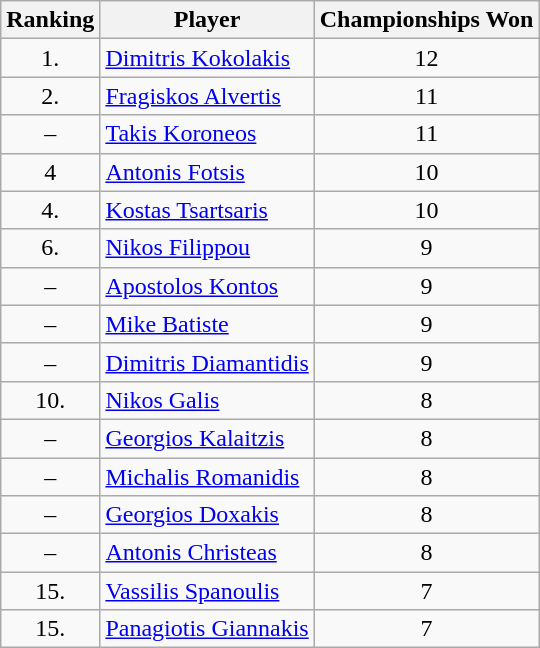<table class="wikitable sortable">
<tr class="hintergrundfarbe5">
<th>Ranking</th>
<th>Player</th>
<th>Championships Won</th>
</tr>
<tr>
<td style="text-align:center;">1.</td>
<td> <a href='#'>Dimitris Kokolakis</a></td>
<td style="text-align:center;">12</td>
</tr>
<tr>
<td style="text-align:center;">2.</td>
<td> <a href='#'>Fragiskos Alvertis</a></td>
<td style="text-align:center;">11</td>
</tr>
<tr>
<td style="text-align:center;">–</td>
<td> <a href='#'>Takis Koroneos</a></td>
<td style="text-align:center;">11</td>
</tr>
<tr>
<td style="text-align:center;">4</td>
<td> <a href='#'>Antonis Fotsis</a></td>
<td style="text-align:center;">10</td>
</tr>
<tr>
<td style="text-align:center;">4.</td>
<td> <a href='#'>Kostas Tsartsaris</a></td>
<td style="text-align:center;">10</td>
</tr>
<tr>
<td style="text-align:center;">6.</td>
<td> <a href='#'>Nikos Filippou</a></td>
<td style="text-align:center;">9</td>
</tr>
<tr>
<td style="text-align:center;">–</td>
<td> <a href='#'>Apostolos Kontos</a></td>
<td style="text-align:center;">9</td>
</tr>
<tr>
<td style="text-align:center;">–</td>
<td> <a href='#'>Mike Batiste</a></td>
<td style="text-align:center;">9</td>
</tr>
<tr>
<td style="text-align:center;">–</td>
<td> <a href='#'>Dimitris Diamantidis</a></td>
<td style="text-align:center;">9</td>
</tr>
<tr>
<td style="text-align:center;">10.</td>
<td> <a href='#'>Nikos Galis</a></td>
<td style="text-align:center;">8</td>
</tr>
<tr>
<td style="text-align:center;">–</td>
<td> <a href='#'>Georgios Kalaitzis</a></td>
<td style="text-align:center;">8</td>
</tr>
<tr>
<td style="text-align:center;">–</td>
<td> <a href='#'>Michalis Romanidis</a></td>
<td style="text-align:center;">8</td>
</tr>
<tr>
<td style="text-align:center;">–</td>
<td> <a href='#'>Georgios Doxakis</a></td>
<td style="text-align:center;">8</td>
</tr>
<tr>
<td style="text-align:center;">–</td>
<td> <a href='#'>Antonis Christeas</a></td>
<td style="text-align:center;">8</td>
</tr>
<tr>
<td style="text-align:center;">15.</td>
<td> <a href='#'>Vassilis Spanoulis</a></td>
<td style="text-align:center;">7</td>
</tr>
<tr>
<td style="text-align:center;">15.</td>
<td> <a href='#'>Panagiotis Giannakis</a></td>
<td style="text-align:center;">7</td>
</tr>
</table>
